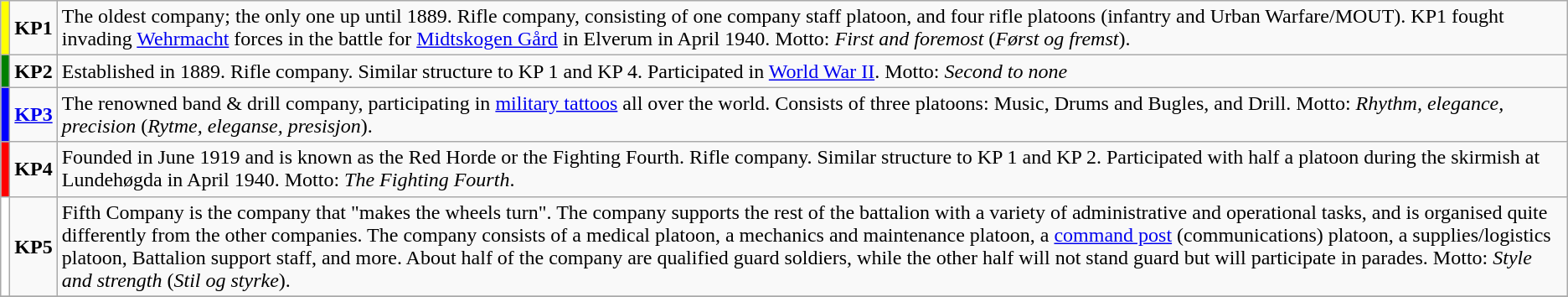<table class="wikitable" border="1">
<tr>
<td style="background:yellow"></td>
<td><strong>KP1</strong></td>
<td>The oldest company; the only one up until 1889. Rifle company, consisting of one company staff platoon, and four rifle platoons (infantry and Urban Warfare/MOUT). KP1 fought invading <a href='#'>Wehrmacht</a> forces in the battle for <a href='#'>Midtskogen Gård</a> in Elverum in April 1940. Motto: <em>First and foremost</em> (<em>Først og fremst</em>).</td>
</tr>
<tr>
<td style="background:green"></td>
<td><strong>KP2</strong></td>
<td>Established in 1889. Rifle company. Similar structure to KP 1 and KP 4. Participated in <a href='#'>World War II</a>. Motto: <em>Second to none</em></td>
</tr>
<tr>
<td style="background:blue"></td>
<td><strong><a href='#'>KP3</a></strong></td>
<td>The renowned band & drill company, participating in <a href='#'>military tattoos</a> all over the world. Consists of three platoons: Music, Drums and Bugles, and Drill. Motto: <em>Rhythm, elegance, precision</em> (<em>Rytme, eleganse, presisjon</em>).</td>
</tr>
<tr>
<td style="background:red"></td>
<td><strong>KP4</strong></td>
<td>Founded in June 1919 and is known as the Red Horde or the Fighting Fourth. Rifle company. Similar structure to KP 1 and KP 2. Participated with half a platoon during the skirmish at Lundehøgda in April 1940. Motto: <em>The Fighting Fourth</em>.</td>
</tr>
<tr>
<td style="background:white"></td>
<td><strong>KP5</strong></td>
<td>Fifth Company is the company that "makes the wheels turn". The company supports the rest of the battalion with a variety of administrative and operational tasks, and is organised quite differently from the other companies. The company consists of a medical platoon, a mechanics and maintenance platoon, a <a href='#'>command post</a> (communications) platoon, a supplies/logistics platoon, Battalion support staff, and more. About half of the company are qualified guard soldiers, while the other half will not stand guard but will participate in parades. Motto: <em>Style and strength</em> (<em>Stil og styrke</em>).</td>
</tr>
<tr>
</tr>
</table>
